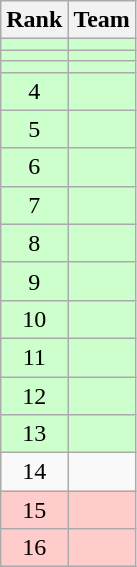<table class=wikitable style="text-align: center;">
<tr>
<th>Rank</th>
<th>Team</th>
</tr>
<tr bgcolor=ccffcc>
<td></td>
<td align=left></td>
</tr>
<tr bgcolor=ccffcc>
<td></td>
<td align=left></td>
</tr>
<tr bgcolor=ccffcc>
<td></td>
<td align=left></td>
</tr>
<tr bgcolor=ccffcc>
<td>4</td>
<td align=left></td>
</tr>
<tr bgcolor=ccffcc>
<td>5</td>
<td align=left></td>
</tr>
<tr bgcolor=ccffcc>
<td>6</td>
<td align=left></td>
</tr>
<tr bgcolor=ccffcc>
<td>7</td>
<td align=left></td>
</tr>
<tr bgcolor=ccffcc>
<td>8</td>
<td align=left></td>
</tr>
<tr bgcolor=ccffcc>
<td>9</td>
<td align=left></td>
</tr>
<tr bgcolor=ccffcc>
<td>10</td>
<td align=left></td>
</tr>
<tr bgcolor=ccffcc>
<td>11</td>
<td align=left></td>
</tr>
<tr bgcolor=ccffcc>
<td>12</td>
<td align=left></td>
</tr>
<tr bgcolor=ccffcc>
<td>13</td>
<td align=left></td>
</tr>
<tr>
<td>14</td>
<td align=left></td>
</tr>
<tr bgcolor=ffcccc>
<td>15</td>
<td align=left></td>
</tr>
<tr bgcolor=ffcccc>
<td>16</td>
<td align=left></td>
</tr>
</table>
